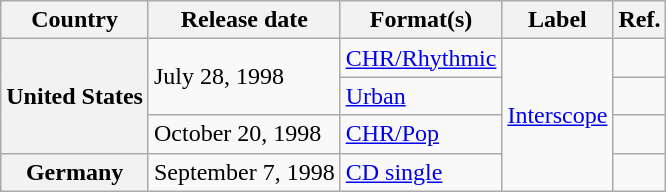<table class="wikitable plainrowheaders">
<tr>
<th scope="col">Country</th>
<th scope="col">Release date</th>
<th scope="col">Format(s)</th>
<th scope="col">Label</th>
<th scope="col">Ref.</th>
</tr>
<tr>
<th scope="row" rowspan="3">United States</th>
<td rowspan="2">July 28, 1998</td>
<td><a href='#'>CHR/Rhythmic</a></td>
<td rowspan="4"><a href='#'>Interscope</a></td>
<td></td>
</tr>
<tr>
<td><a href='#'>Urban</a></td>
<td></td>
</tr>
<tr>
<td>October 20, 1998</td>
<td><a href='#'>CHR/Pop</a></td>
<td></td>
</tr>
<tr>
<th scope="row">Germany</th>
<td>September 7, 1998</td>
<td><a href='#'>CD single</a></td>
<td></td>
</tr>
</table>
